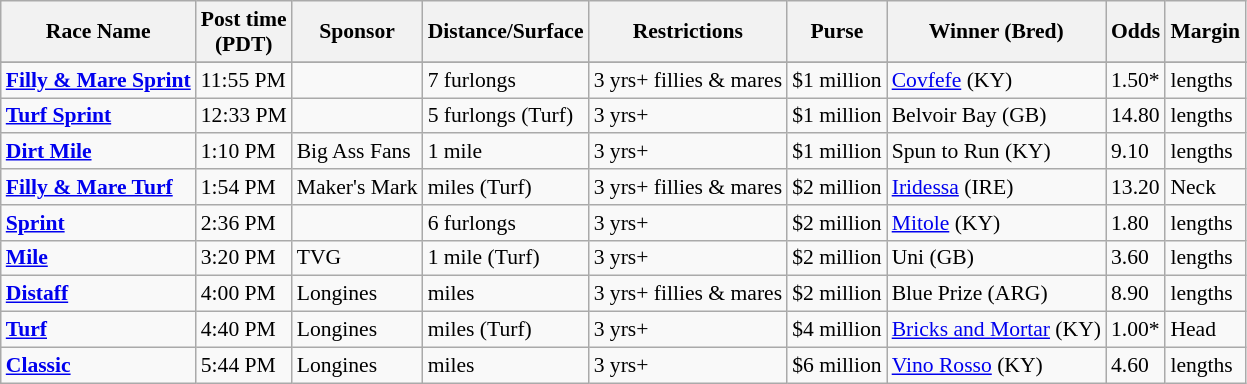<table class="wikitable sortable" style="font-size:90%">
<tr>
<th>Race Name</th>
<th>Post time <br> (PDT)</th>
<th>Sponsor</th>
<th>Distance/Surface</th>
<th>Restrictions</th>
<th>Purse</th>
<th>Winner (Bred)</th>
<th>Odds</th>
<th>Margin</th>
</tr>
<tr>
</tr>
<tr>
<td><strong><a href='#'>Filly & Mare Sprint</a></strong></td>
<td>11:55 PM</td>
<td></td>
<td>7 furlongs</td>
<td>3 yrs+ fillies & mares</td>
<td>$1 million</td>
<td><a href='#'>Covfefe</a> (KY)</td>
<td>1.50*</td>
<td> lengths</td>
</tr>
<tr>
<td><strong><a href='#'>Turf Sprint</a></strong></td>
<td>12:33 PM</td>
<td></td>
<td>5 furlongs (Turf)</td>
<td>3 yrs+</td>
<td>$1 million</td>
<td>Belvoir Bay (GB)</td>
<td>14.80</td>
<td> lengths</td>
</tr>
<tr>
<td><strong><a href='#'>Dirt Mile</a></strong></td>
<td>1:10 PM</td>
<td>Big Ass Fans</td>
<td>1 mile</td>
<td>3 yrs+</td>
<td>$1 million</td>
<td>Spun to Run (KY)</td>
<td>9.10</td>
<td> lengths</td>
</tr>
<tr>
<td><strong><a href='#'>Filly & Mare Turf</a></strong></td>
<td>1:54 PM</td>
<td>Maker's Mark</td>
<td> miles (Turf)</td>
<td>3 yrs+ fillies & mares</td>
<td>$2 million</td>
<td><a href='#'>Iridessa</a> (IRE)</td>
<td>13.20</td>
<td>Neck</td>
</tr>
<tr>
<td><strong><a href='#'>Sprint</a></strong></td>
<td>2:36 PM</td>
<td></td>
<td>6 furlongs</td>
<td>3 yrs+</td>
<td>$2 million</td>
<td><a href='#'>Mitole</a> (KY)</td>
<td>1.80</td>
<td> lengths</td>
</tr>
<tr>
<td><strong><a href='#'>Mile</a></strong></td>
<td>3:20 PM</td>
<td>TVG</td>
<td>1 mile (Turf)</td>
<td>3 yrs+</td>
<td>$2 million</td>
<td>Uni (GB)</td>
<td>3.60</td>
<td> lengths</td>
</tr>
<tr>
<td><strong><a href='#'>Distaff</a></strong></td>
<td>4:00 PM</td>
<td>Longines</td>
<td> miles</td>
<td>3 yrs+ fillies & mares</td>
<td>$2 million</td>
<td>Blue Prize (ARG)</td>
<td>8.90</td>
<td> lengths</td>
</tr>
<tr>
<td><strong><a href='#'>Turf</a></strong></td>
<td>4:40 PM</td>
<td>Longines</td>
<td> miles (Turf)</td>
<td>3 yrs+</td>
<td>$4 million</td>
<td><a href='#'>Bricks and Mortar</a> (KY)</td>
<td>1.00*</td>
<td>Head</td>
</tr>
<tr>
<td><strong><a href='#'>Classic</a></strong></td>
<td>5:44 PM</td>
<td>Longines</td>
<td> miles</td>
<td>3 yrs+</td>
<td>$6 million</td>
<td><a href='#'>Vino Rosso</a> (KY)</td>
<td>4.60</td>
<td> lengths</td>
</tr>
</table>
